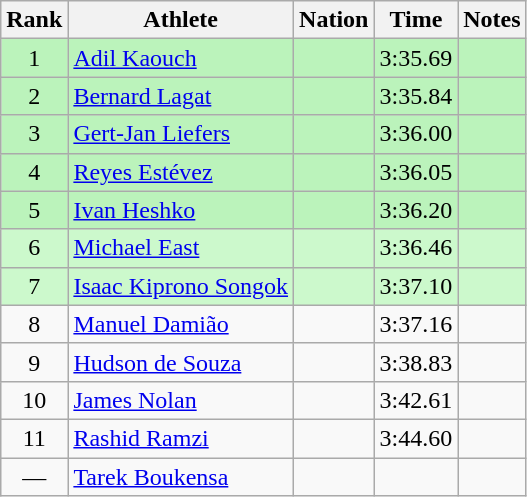<table class="wikitable sortable" style="text-align:center">
<tr>
<th>Rank</th>
<th>Athlete</th>
<th>Nation</th>
<th>Time</th>
<th>Notes</th>
</tr>
<tr bgcolor=bbf3bb>
<td>1</td>
<td align=left><a href='#'>Adil Kaouch</a></td>
<td align=left></td>
<td>3:35.69</td>
<td></td>
</tr>
<tr bgcolor=bbf3bb>
<td>2</td>
<td align=left><a href='#'>Bernard Lagat</a></td>
<td align=left></td>
<td>3:35.84</td>
<td></td>
</tr>
<tr bgcolor=bbf3bb>
<td>3</td>
<td align=left><a href='#'>Gert-Jan Liefers</a></td>
<td align=left></td>
<td>3:36.00</td>
<td></td>
</tr>
<tr bgcolor=bbf3bb>
<td>4</td>
<td align=left><a href='#'>Reyes Estévez</a></td>
<td align=left></td>
<td>3:36.05</td>
<td></td>
</tr>
<tr bgcolor=bbf3bb>
<td>5</td>
<td align=left><a href='#'>Ivan Heshko</a></td>
<td align=left></td>
<td>3:36.20</td>
<td></td>
</tr>
<tr bgcolor=ccf9cc>
<td>6</td>
<td align=left><a href='#'>Michael East</a></td>
<td align=left></td>
<td>3:36.46</td>
<td></td>
</tr>
<tr bgcolor=ccf9cc>
<td>7</td>
<td align=left><a href='#'>Isaac Kiprono Songok</a></td>
<td align=left></td>
<td>3:37.10</td>
<td></td>
</tr>
<tr>
<td>8</td>
<td align=left><a href='#'>Manuel Damião</a></td>
<td align=left></td>
<td>3:37.16</td>
<td></td>
</tr>
<tr>
<td>9</td>
<td align=left><a href='#'>Hudson de Souza</a></td>
<td align=left></td>
<td>3:38.83</td>
<td></td>
</tr>
<tr>
<td>10</td>
<td align=left><a href='#'>James Nolan</a></td>
<td align=left></td>
<td>3:42.61</td>
<td></td>
</tr>
<tr>
<td>11</td>
<td align=left><a href='#'>Rashid Ramzi</a></td>
<td align=left></td>
<td>3:44.60</td>
<td></td>
</tr>
<tr>
<td data-sort-value=12>—</td>
<td align=left><a href='#'>Tarek Boukensa</a></td>
<td align=left></td>
<td></td>
<td></td>
</tr>
</table>
